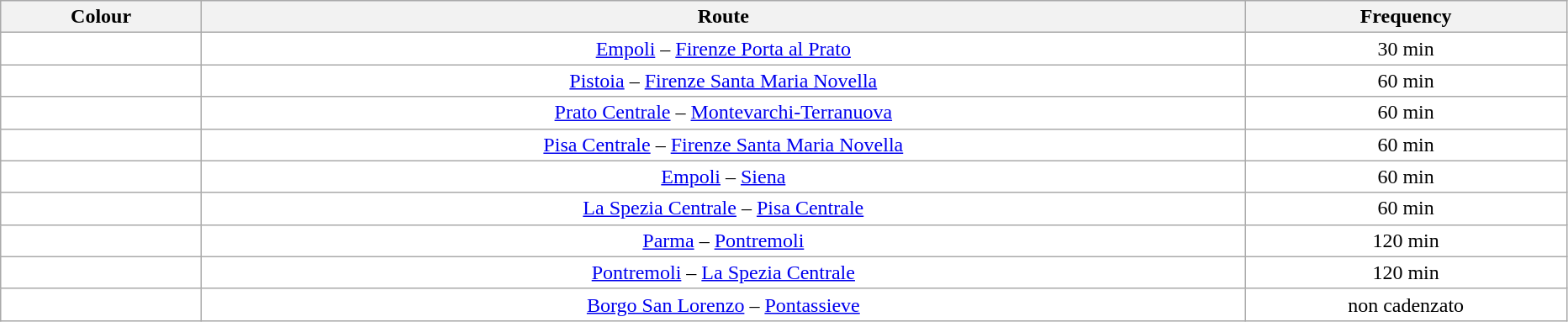<table class="wikitable" style="text-align:center;">
<tr ---- bgcolor=#F8F8FF>
<th width=5%>Colour</th>
<th width=26%>Route</th>
<th width=8%>Frequency</th>
</tr>
<tr ---- bgcolor="#FFFFFF">
<td></td>
<td><a href='#'>Empoli</a> – <a href='#'>Firenze Porta al Prato</a></td>
<td>30 min</td>
</tr>
<tr ---- bgcolor="#FFFFFF">
<td></td>
<td><a href='#'>Pistoia</a> – <a href='#'>Firenze Santa Maria Novella</a></td>
<td>60 min</td>
</tr>
<tr ---- bgcolor="#FFFFFF">
<td></td>
<td><a href='#'>Prato Centrale</a> – <a href='#'>Montevarchi-Terranuova</a></td>
<td>60 min</td>
</tr>
<tr ---- bgcolor="#FFFFFF">
<td></td>
<td><a href='#'>Pisa Centrale</a> – <a href='#'>Firenze Santa Maria Novella</a></td>
<td>60 min</td>
</tr>
<tr ---- bgcolor="#FFFFFF">
<td></td>
<td><a href='#'>Empoli</a> – <a href='#'>Siena</a></td>
<td>60 min</td>
</tr>
<tr ---- bgcolor="#FFFFFF">
<td></td>
<td><a href='#'>La Spezia Centrale</a> – <a href='#'>Pisa Centrale</a></td>
<td>60 min</td>
</tr>
<tr ---- bgcolor="#FFFFFF">
<td></td>
<td><a href='#'>Parma</a> – <a href='#'>Pontremoli</a></td>
<td>120 min</td>
</tr>
<tr ---- bgcolor="#FFFFFF">
<td></td>
<td><a href='#'>Pontremoli</a> – <a href='#'>La Spezia Centrale</a></td>
<td>120 min</td>
</tr>
<tr ---- bgcolor="#FFFFFF">
<td></td>
<td><a href='#'>Borgo San Lorenzo</a> – <a href='#'>Pontassieve</a></td>
<td>non cadenzato</td>
</tr>
</table>
